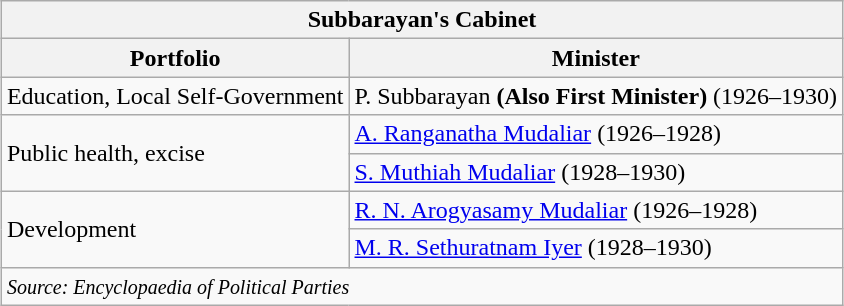<table class="wikitable"  style="margin:1em auto;">
<tr>
<th colspan="2">Subbarayan's Cabinet</th>
</tr>
<tr>
<th>Portfolio</th>
<th>Minister</th>
</tr>
<tr>
<td>Education, Local Self-Government</td>
<td>P. Subbarayan <strong>(Also First Minister)</strong> (1926–1930)</td>
</tr>
<tr>
<td rowspan="2">Public health, excise</td>
<td><a href='#'>A. Ranganatha Mudaliar</a> (1926–1928)</td>
</tr>
<tr>
<td><a href='#'>S. Muthiah Mudaliar</a> (1928–1930)</td>
</tr>
<tr>
<td rowspan="2">Development</td>
<td><a href='#'>R. N. Arogyasamy Mudaliar</a> (1926–1928)</td>
</tr>
<tr>
<td><a href='#'>M. R. Sethuratnam Iyer</a> (1928–1930)</td>
</tr>
<tr>
<td colspan="2" align="left"><small><em>Source: Encyclopaedia of Political Parties</em></small></td>
</tr>
</table>
